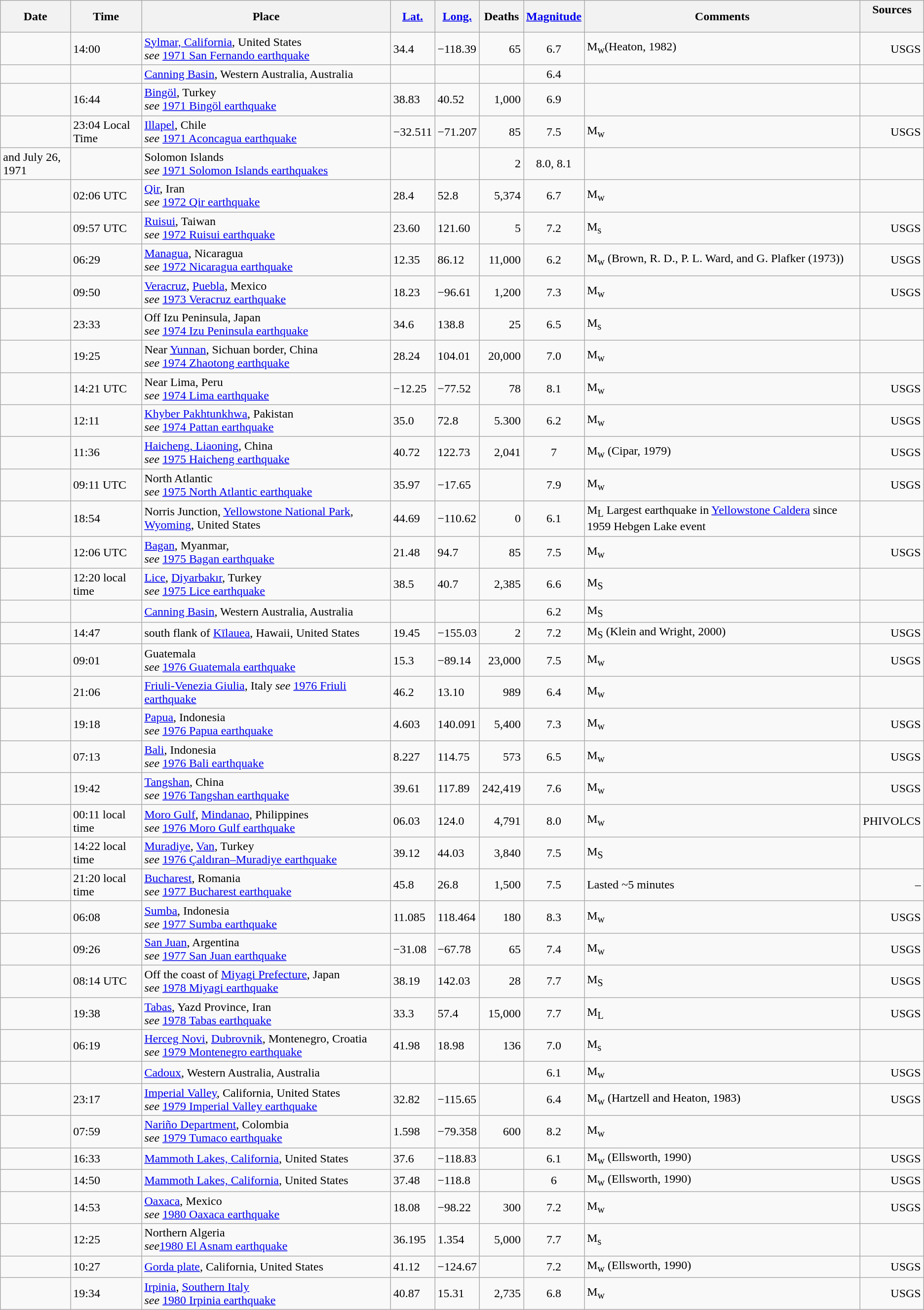<table class="wikitable sortable">
<tr>
<th>Date</th>
<th>Time</th>
<th>Place</th>
<th><a href='#'>Lat.</a></th>
<th><a href='#'>Long.</a></th>
<th> Deaths <br></th>
<th> <a href='#'>Magnitude</a> <br></th>
<th>Comments</th>
<th>Sources <br> </th>
</tr>
<tr>
<td></td>
<td>14:00</td>
<td><a href='#'>Sylmar, California</a>, United States<br><em>see</em> <a href='#'>1971 San Fernando earthquake</a></td>
<td>34.4</td>
<td>−118.39</td>
<td align="right">65</td>
<td align="center">6.7</td>
<td>M<sub>w</sub>(Heaton, 1982)</td>
<td align="right">USGS</td>
</tr>
<tr>
<td></td>
<td></td>
<td><a href='#'>Canning Basin</a>, Western Australia, Australia</td>
<td></td>
<td></td>
<td align="right"></td>
<td align="center">6.4</td>
<td align="right"></td>
<td></td>
</tr>
<tr>
<td></td>
<td>16:44</td>
<td><a href='#'>Bingöl</a>, Turkey <br><em>see</em> <a href='#'>1971 Bingöl earthquake</a></td>
<td>38.83</td>
<td>40.52</td>
<td align="right">1,000</td>
<td align="center">6.9</td>
<td></td>
<td align="right"></td>
</tr>
<tr>
<td></td>
<td>23:04 Local Time</td>
<td><a href='#'>Illapel</a>, Chile <br><em>see</em> <a href='#'>1971 Aconcagua earthquake</a></td>
<td>−32.511</td>
<td>−71.207</td>
<td align="right">85</td>
<td align="center">7.5</td>
<td>M<sub>w</sub></td>
<td align="right">USGS</td>
</tr>
<tr>
<td> and July 26, 1971</td>
<td></td>
<td>Solomon Islands <br><em>see</em> <a href='#'>1971 Solomon Islands earthquakes</a></td>
<td></td>
<td></td>
<td align="right">2</td>
<td align="center">8.0, 8.1</td>
<td></td>
<td align="right"></td>
</tr>
<tr>
<td></td>
<td>02:06 UTC</td>
<td><a href='#'>Qir</a>, Iran <br><em>see</em> <a href='#'>1972 Qir earthquake</a></td>
<td>28.4</td>
<td>52.8</td>
<td align="right">5,374</td>
<td align="center">6.7</td>
<td>M<sub>w</sub></td>
<td align="right"></td>
</tr>
<tr>
<td></td>
<td>09:57 UTC</td>
<td><a href='#'>Ruisui</a>, Taiwan <br><em>see</em> <a href='#'>1972 Ruisui earthquake</a></td>
<td>23.60</td>
<td>121.60</td>
<td align="right">5</td>
<td align="center">7.2</td>
<td>M<sub>s</sub></td>
<td align="right">USGS</td>
</tr>
<tr>
<td></td>
<td>06:29</td>
<td><a href='#'>Managua</a>, Nicaragua <br><em>see</em> <a href='#'>1972 Nicaragua earthquake</a></td>
<td>12.35</td>
<td>86.12</td>
<td align="right">11,000</td>
<td align="center">6.2</td>
<td>M<sub>w</sub> (Brown, R. D., P. L. Ward, and G. Plafker (1973))</td>
<td align="right">USGS</td>
</tr>
<tr>
<td></td>
<td>09:50</td>
<td><a href='#'>Veracruz</a>, <a href='#'>Puebla</a>, Mexico<br><em>see</em> <a href='#'>1973 Veracruz earthquake</a></td>
<td>18.23</td>
<td>−96.61</td>
<td align="right">1,200</td>
<td align="center">7.3</td>
<td>M<sub>w</sub></td>
<td align="right">USGS</td>
</tr>
<tr>
<td></td>
<td>23:33</td>
<td>Off Izu Peninsula, Japan<br><em>see</em> <a href='#'>1974 Izu Peninsula earthquake</a></td>
<td>34.6</td>
<td>138.8</td>
<td align="right">25</td>
<td align="center">6.5</td>
<td>M<sub>s</sub></td>
<td align="right"></td>
</tr>
<tr>
<td></td>
<td>19:25</td>
<td>Near <a href='#'>Yunnan</a>, Sichuan border, China<br><em>see</em> <a href='#'>1974 Zhaotong earthquake</a></td>
<td>28.24</td>
<td>104.01</td>
<td align="right">20,000</td>
<td align="center">7.0</td>
<td>M<sub>w</sub></td>
<td align="right"></td>
</tr>
<tr>
<td></td>
<td>14:21 UTC</td>
<td>Near Lima, Peru<br><em>see</em> <a href='#'>1974 Lima earthquake</a></td>
<td>−12.25</td>
<td>−77.52</td>
<td align="right">78</td>
<td align="center">8.1</td>
<td>M<sub>w</sub></td>
<td align="right">USGS</td>
</tr>
<tr>
<td></td>
<td>12:11</td>
<td><a href='#'>Khyber Pakhtunkhwa</a>, Pakistan<br><em>see</em> <a href='#'>1974 Pattan earthquake</a></td>
<td>35.0</td>
<td>72.8</td>
<td align="right">5.300</td>
<td align="center">6.2</td>
<td>M<sub>w</sub></td>
<td align="right">USGS</td>
</tr>
<tr>
<td></td>
<td>11:36</td>
<td><a href='#'>Haicheng, Liaoning</a>, China<br><em>see</em> <a href='#'>1975 Haicheng earthquake</a></td>
<td>40.72</td>
<td>122.73</td>
<td align="right">2,041</td>
<td align="center">7</td>
<td>M<sub>w</sub> (Cipar, 1979)</td>
<td align="right">USGS</td>
</tr>
<tr>
<td></td>
<td>09:11 UTC</td>
<td>North Atlantic<br><em>see</em> <a href='#'>1975 North Atlantic earthquake</a></td>
<td>35.97</td>
<td>−17.65</td>
<td align="right"></td>
<td align="center">7.9</td>
<td>M<sub>w</sub></td>
<td align="right">USGS</td>
</tr>
<tr>
<td></td>
<td>18:54</td>
<td>Norris Junction, <a href='#'>Yellowstone National Park</a>, <a href='#'>Wyoming</a>, United States</td>
<td>44.69</td>
<td>−110.62</td>
<td align="right">0</td>
<td align="center">6.1</td>
<td>M<sub>L</sub> Largest earthquake in <a href='#'>Yellowstone Caldera</a> since 1959 Hebgen Lake event</td>
<td align="right"></td>
</tr>
<tr>
<td></td>
<td>12:06 UTC</td>
<td><a href='#'>Bagan</a>, Myanmar, <br><em>see</em> <a href='#'>1975 Bagan earthquake</a></td>
<td>21.48</td>
<td>94.7</td>
<td align="right">85</td>
<td align="center">7.5</td>
<td>M<sub>w</sub></td>
<td align="right">USGS</td>
</tr>
<tr>
<td></td>
<td>12:20 local time</td>
<td><a href='#'>Lice</a>, <a href='#'>Diyarbakır</a>, Turkey<br><em>see</em> <a href='#'>1975 Lice earthquake</a></td>
<td>38.5</td>
<td>40.7</td>
<td align="right">2,385</td>
<td align="center">6.6</td>
<td>M<sub>S</sub></td>
<td align="right"></td>
</tr>
<tr>
<td></td>
<td></td>
<td><a href='#'>Canning Basin</a>, Western Australia, Australia</td>
<td></td>
<td></td>
<td align="right"></td>
<td align="center">6.2</td>
<td>M<sub>S</sub></td>
<td></td>
</tr>
<tr>
<td></td>
<td>14:47</td>
<td>south flank of <a href='#'>Kīlauea</a>, Hawaii, United States</td>
<td>19.45</td>
<td>−155.03</td>
<td align="right">2</td>
<td align="center">7.2</td>
<td>M<sub>S</sub> (Klein and Wright, 2000)</td>
<td align="right">USGS</td>
</tr>
<tr>
<td></td>
<td>09:01</td>
<td>Guatemala <br> <em>see</em> <a href='#'>1976 Guatemala earthquake</a></td>
<td>15.3</td>
<td>−89.14</td>
<td align="right">23,000</td>
<td align="center">7.5</td>
<td>M<sub>w</sub></td>
<td align="right">USGS</td>
</tr>
<tr>
<td></td>
<td>21:06</td>
<td><a href='#'>Friuli-Venezia Giulia</a>, Italy <em>see</em> <a href='#'>1976 Friuli earthquake</a></td>
<td>46.2</td>
<td>13.10</td>
<td align="right">989</td>
<td align="center">6.4</td>
<td>M<sub>w</sub></td>
<td align="right"></td>
</tr>
<tr>
<td></td>
<td>19:18</td>
<td><a href='#'>Papua</a>, Indonesia<br><em>see</em> <a href='#'>1976 Papua earthquake</a></td>
<td>4.603</td>
<td>140.091</td>
<td align="right">5,400</td>
<td align="center">7.3</td>
<td>M<sub>w</sub></td>
<td align="right">USGS</td>
</tr>
<tr>
<td></td>
<td>07:13</td>
<td><a href='#'>Bali</a>, Indonesia <br><em>see</em> <a href='#'>1976 Bali earthquake</a></td>
<td>8.227</td>
<td>114.75</td>
<td align="right">573</td>
<td align="center">6.5</td>
<td>M<sub>w</sub></td>
<td align="right">USGS</td>
</tr>
<tr>
<td></td>
<td>19:42</td>
<td><a href='#'>Tangshan</a>, China<br><em>see</em> <a href='#'>1976 Tangshan earthquake</a></td>
<td>39.61</td>
<td>117.89</td>
<td align="right">242,419</td>
<td align="center">7.6</td>
<td>M<sub>w</sub></td>
<td align="right">USGS</td>
</tr>
<tr>
<td></td>
<td>00:11 local time</td>
<td><a href='#'>Moro Gulf</a>, <a href='#'>Mindanao</a>, Philippines<br><em>see</em> <a href='#'>1976 Moro Gulf earthquake</a></td>
<td>06.03</td>
<td>124.0</td>
<td align="right">4,791</td>
<td align="center">8.0</td>
<td>M<sub>w</sub></td>
<td align="right">PHIVOLCS</td>
</tr>
<tr>
<td></td>
<td>14:22 local time</td>
<td><a href='#'>Muradiye</a>, <a href='#'>Van</a>, Turkey <br><em>see</em> <a href='#'>1976 Çaldıran–Muradiye earthquake</a></td>
<td>39.12</td>
<td>44.03</td>
<td align="right">3,840</td>
<td align="center">7.5</td>
<td>M<sub>S</sub></td>
<td align="right"></td>
</tr>
<tr>
<td></td>
<td>21:20 local time</td>
<td><a href='#'>Bucharest</a>, Romania <br><em>see</em> <a href='#'>1977 Bucharest earthquake</a></td>
<td>45.8</td>
<td>26.8</td>
<td align="right">1,500</td>
<td align="center">7.5</td>
<td>Lasted ~5 minutes</td>
<td align="right">–</td>
</tr>
<tr>
<td></td>
<td>06:08</td>
<td><a href='#'>Sumba</a>, Indonesia<br><em>see</em> <a href='#'>1977 Sumba earthquake</a></td>
<td>11.085</td>
<td>118.464</td>
<td align="right">180</td>
<td align="center">8.3</td>
<td>M<sub>w</sub></td>
<td align="right">USGS</td>
</tr>
<tr>
<td></td>
<td>09:26</td>
<td><a href='#'>San Juan</a>, Argentina<br><em>see</em> <a href='#'>1977 San Juan earthquake</a></td>
<td>−31.08</td>
<td>−67.78</td>
<td align="right">65</td>
<td align="center">7.4</td>
<td>M<sub>w</sub></td>
<td align="right">USGS</td>
</tr>
<tr>
<td></td>
<td>08:14 UTC</td>
<td>Off the coast of <a href='#'>Miyagi Prefecture</a>, Japan<br><em>see</em> <a href='#'>1978 Miyagi earthquake</a></td>
<td>38.19</td>
<td>142.03</td>
<td align="right">28</td>
<td align="center">7.7</td>
<td>M<sub>S</sub></td>
<td align="right">USGS</td>
</tr>
<tr>
<td></td>
<td>19:38</td>
<td><a href='#'>Tabas</a>, Yazd Province, Iran<br><em>see</em> <a href='#'>1978 Tabas earthquake</a></td>
<td>33.3</td>
<td>57.4</td>
<td align="right">15,000</td>
<td align="center">7.7</td>
<td>M<sub>L</sub></td>
<td align="right">USGS</td>
</tr>
<tr>
<td></td>
<td>06:19</td>
<td><a href='#'>Herceg Novi</a>, <a href='#'>Dubrovnik</a>, Montenegro, Croatia<br><em>see</em> <a href='#'>1979 Montenegro earthquake</a></td>
<td>41.98</td>
<td>18.98</td>
<td align="right">136</td>
<td align="center">7.0</td>
<td>M<sub>s</sub></td>
<td align="right"></td>
</tr>
<tr>
<td></td>
<td></td>
<td><a href='#'>Cadoux</a>, Western Australia, Australia</td>
<td></td>
<td></td>
<td></td>
<td align="center">6.1</td>
<td>M<sub>w</sub></td>
<td align="right">USGS</td>
</tr>
<tr>
<td></td>
<td>23:17</td>
<td><a href='#'>Imperial Valley</a>, California, United States<br><em>see</em> <a href='#'>1979 Imperial Valley earthquake</a></td>
<td>32.82</td>
<td>−115.65</td>
<td></td>
<td align="center">6.4</td>
<td>M<sub>w</sub> (Hartzell and Heaton, 1983)</td>
<td align="right">USGS</td>
</tr>
<tr>
<td></td>
<td>07:59</td>
<td><a href='#'>Nariño Department</a>, Colombia<br><em>see</em> <a href='#'>1979 Tumaco earthquake</a></td>
<td>1.598</td>
<td>−79.358</td>
<td align="right">600</td>
<td align="center">8.2</td>
<td>M<sub>w</sub></td>
<td align="right"></td>
</tr>
<tr>
<td></td>
<td>16:33</td>
<td><a href='#'>Mammoth Lakes, California</a>, United States</td>
<td>37.6</td>
<td>−118.83</td>
<td></td>
<td align="center">6.1</td>
<td>M<sub>w</sub> (Ellsworth, 1990)</td>
<td align="right">USGS</td>
</tr>
<tr>
<td></td>
<td>14:50</td>
<td><a href='#'>Mammoth Lakes, California</a>, United States</td>
<td>37.48</td>
<td>−118.8</td>
<td></td>
<td align="center">6</td>
<td>M<sub>w</sub> (Ellsworth, 1990)</td>
<td align="right">USGS</td>
</tr>
<tr>
<td></td>
<td>14:53</td>
<td><a href='#'>Oaxaca</a>, Mexico<br><em>see</em> <a href='#'>1980 Oaxaca earthquake</a></td>
<td>18.08</td>
<td>−98.22</td>
<td align="right">300</td>
<td align="center">7.2</td>
<td>M<sub>w</sub></td>
<td align="right">USGS</td>
</tr>
<tr>
<td></td>
<td>12:25</td>
<td>Northern Algeria <br> <em>see</em><a href='#'>1980 El Asnam earthquake</a></td>
<td>36.195</td>
<td>1.354</td>
<td align="right">5,000</td>
<td align="center">7.7</td>
<td>M<sub>s</sub></td>
<td align="right"></td>
</tr>
<tr>
<td></td>
<td>10:27</td>
<td><a href='#'>Gorda plate</a>, California, United States</td>
<td>41.12</td>
<td>−124.67</td>
<td></td>
<td align="center">7.2</td>
<td>M<sub>w</sub> (Ellsworth, 1990)</td>
<td align="right">USGS</td>
</tr>
<tr>
<td></td>
<td>19:34</td>
<td><a href='#'>Irpinia</a>, <a href='#'>Southern Italy</a> <br> <em>see</em> <a href='#'>1980 Irpinia earthquake</a></td>
<td>40.87</td>
<td>15.31</td>
<td align="right">2,735</td>
<td align="center">6.8</td>
<td>M<sub>w</sub></td>
<td align="right">USGS</td>
</tr>
</table>
